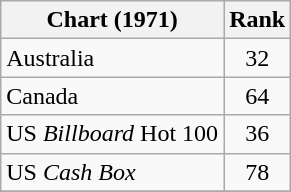<table class="wikitable sortable">
<tr>
<th>Chart (1971)</th>
<th style="text-align:center;">Rank</th>
</tr>
<tr>
<td>Australia</td>
<td style="text-align:center;">32</td>
</tr>
<tr>
<td>Canada</td>
<td style="text-align:center;">64</td>
</tr>
<tr>
<td>US <em>Billboard</em> Hot 100</td>
<td style="text-align:center;">36</td>
</tr>
<tr>
<td>US <em>Cash Box</em></td>
<td style="text-align:center;">78</td>
</tr>
<tr>
</tr>
</table>
